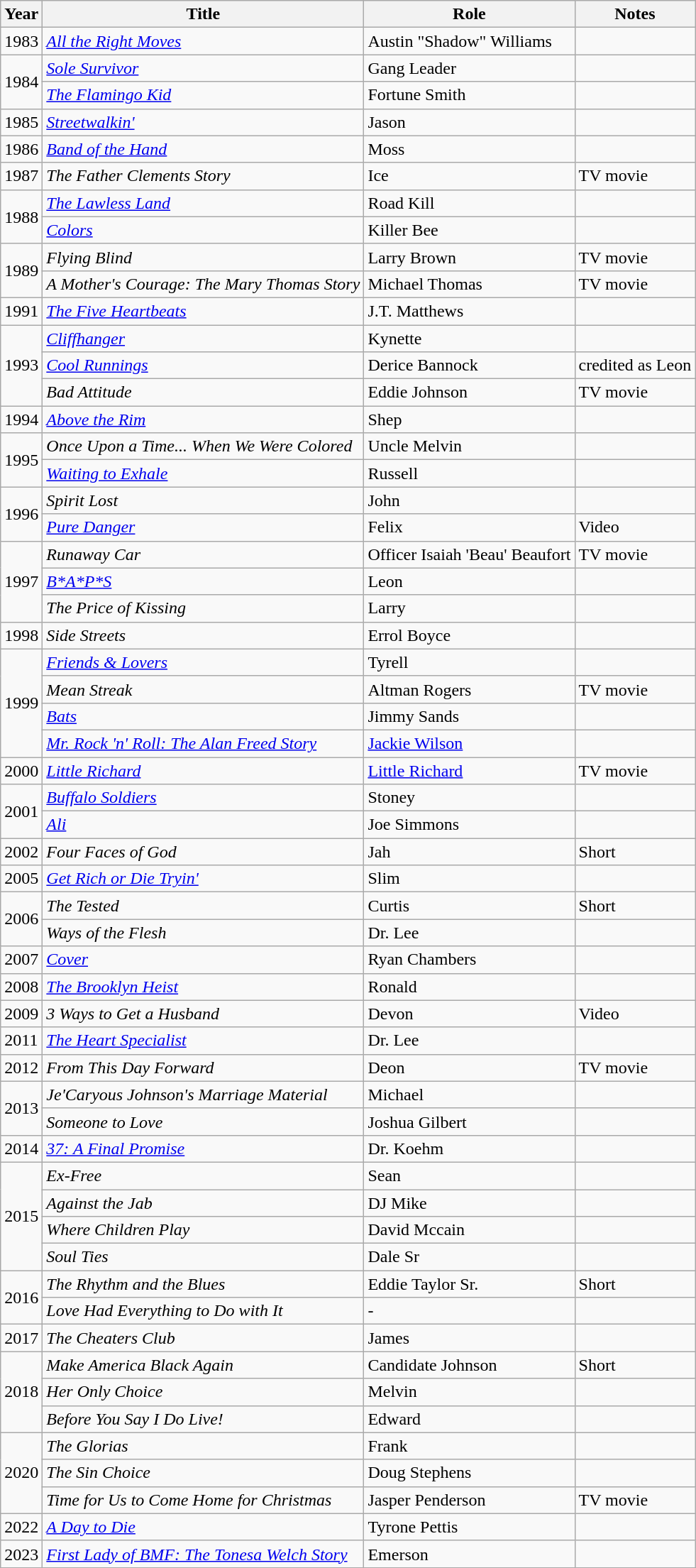<table class="wikitable sortable">
<tr>
<th>Year</th>
<th>Title</th>
<th>Role</th>
<th>Notes</th>
</tr>
<tr>
<td>1983</td>
<td><em><a href='#'>All the Right Moves</a></em></td>
<td>Austin "Shadow" Williams</td>
<td></td>
</tr>
<tr>
<td rowspan="2">1984</td>
<td><em><a href='#'>Sole Survivor</a></em></td>
<td>Gang Leader</td>
<td></td>
</tr>
<tr>
<td><em><a href='#'>The Flamingo Kid</a></em></td>
<td>Fortune Smith</td>
<td></td>
</tr>
<tr>
<td>1985</td>
<td><em><a href='#'>Streetwalkin'</a></em></td>
<td>Jason</td>
<td></td>
</tr>
<tr>
<td>1986</td>
<td><em><a href='#'>Band of the Hand</a></em></td>
<td>Moss</td>
<td></td>
</tr>
<tr>
<td>1987</td>
<td><em>The Father Clements Story</em></td>
<td>Ice</td>
<td>TV movie</td>
</tr>
<tr>
<td rowspan="2">1988</td>
<td><em><a href='#'>The Lawless Land</a></em></td>
<td>Road Kill</td>
<td></td>
</tr>
<tr>
<td><em><a href='#'>Colors</a></em></td>
<td>Killer Bee</td>
<td></td>
</tr>
<tr>
<td rowspan="2">1989</td>
<td><em>Flying Blind</em></td>
<td>Larry Brown</td>
<td>TV movie</td>
</tr>
<tr>
<td><em>A Mother's Courage: The Mary Thomas Story</em></td>
<td>Michael Thomas</td>
<td>TV movie</td>
</tr>
<tr>
<td>1991</td>
<td><em><a href='#'>The Five Heartbeats</a></em></td>
<td>J.T. Matthews</td>
<td></td>
</tr>
<tr>
<td rowspan="3">1993</td>
<td><em><a href='#'>Cliffhanger</a></em></td>
<td>Kynette</td>
<td></td>
</tr>
<tr>
<td><em><a href='#'>Cool Runnings</a></em></td>
<td>Derice Bannock</td>
<td>credited as Leon</td>
</tr>
<tr>
<td><em>Bad Attitude</em></td>
<td>Eddie Johnson</td>
<td>TV movie</td>
</tr>
<tr>
<td>1994</td>
<td><em><a href='#'>Above the Rim</a></em></td>
<td>Shep</td>
<td></td>
</tr>
<tr>
<td rowspan="2">1995</td>
<td><em>Once Upon a Time... When We Were Colored</em></td>
<td>Uncle Melvin</td>
<td></td>
</tr>
<tr>
<td><em><a href='#'>Waiting to Exhale</a></em></td>
<td>Russell</td>
<td></td>
</tr>
<tr>
<td rowspan="2">1996</td>
<td><em>Spirit Lost</em></td>
<td>John</td>
<td></td>
</tr>
<tr>
<td><em><a href='#'>Pure Danger</a></em></td>
<td>Felix</td>
<td>Video</td>
</tr>
<tr>
<td rowspan="3">1997</td>
<td><em>Runaway Car</em></td>
<td>Officer Isaiah 'Beau' Beaufort</td>
<td>TV movie</td>
</tr>
<tr>
<td><em><a href='#'>B*A*P*S</a></em></td>
<td>Leon</td>
<td></td>
</tr>
<tr>
<td><em>The Price of Kissing</em></td>
<td>Larry</td>
<td></td>
</tr>
<tr>
<td>1998</td>
<td><em>Side Streets</em></td>
<td>Errol Boyce</td>
<td></td>
</tr>
<tr>
<td rowspan="4">1999</td>
<td><em><a href='#'>Friends & Lovers</a></em></td>
<td>Tyrell</td>
<td></td>
</tr>
<tr>
<td><em>Mean Streak</em></td>
<td>Altman Rogers</td>
<td>TV movie</td>
</tr>
<tr>
<td><em><a href='#'>Bats</a></em></td>
<td>Jimmy Sands</td>
<td></td>
</tr>
<tr>
<td><em><a href='#'>Mr. Rock 'n' Roll: The Alan Freed Story</a></em></td>
<td><a href='#'>Jackie Wilson</a></td>
<td></td>
</tr>
<tr>
<td>2000</td>
<td><em><a href='#'>Little Richard</a></em></td>
<td><a href='#'>Little Richard</a></td>
<td>TV movie</td>
</tr>
<tr>
<td rowspan="2">2001</td>
<td><em><a href='#'>Buffalo Soldiers</a></em></td>
<td>Stoney</td>
<td></td>
</tr>
<tr>
<td><em><a href='#'>Ali</a></em></td>
<td>Joe Simmons</td>
<td></td>
</tr>
<tr>
<td>2002</td>
<td><em>Four Faces of God</em></td>
<td>Jah</td>
<td>Short</td>
</tr>
<tr>
<td>2005</td>
<td><em><a href='#'>Get Rich or Die Tryin'</a></em></td>
<td>Slim</td>
<td></td>
</tr>
<tr>
<td rowspan="2">2006</td>
<td><em>The Tested</em></td>
<td>Curtis</td>
<td>Short</td>
</tr>
<tr>
<td><em>Ways of the Flesh</em></td>
<td>Dr. Lee</td>
<td></td>
</tr>
<tr>
<td>2007</td>
<td><em><a href='#'>Cover</a></em></td>
<td>Ryan Chambers</td>
<td></td>
</tr>
<tr>
<td>2008</td>
<td><em><a href='#'>The Brooklyn Heist</a></em></td>
<td>Ronald</td>
<td></td>
</tr>
<tr>
<td>2009</td>
<td><em>3 Ways to Get a Husband</em></td>
<td>Devon</td>
<td>Video</td>
</tr>
<tr>
<td>2011</td>
<td><em><a href='#'>The Heart Specialist</a></em></td>
<td>Dr. Lee</td>
<td></td>
</tr>
<tr>
<td>2012</td>
<td><em>From This Day Forward</em></td>
<td>Deon</td>
<td>TV movie</td>
</tr>
<tr>
<td rowspan="2">2013</td>
<td><em>Je'Caryous Johnson's Marriage Material</em></td>
<td>Michael</td>
<td></td>
</tr>
<tr>
<td><em>Someone to Love</em></td>
<td>Joshua Gilbert</td>
<td></td>
</tr>
<tr>
<td>2014</td>
<td><em><a href='#'>37: A Final Promise</a></em></td>
<td>Dr. Koehm</td>
<td></td>
</tr>
<tr>
<td rowspan="4">2015</td>
<td><em>Ex-Free</em></td>
<td>Sean</td>
<td></td>
</tr>
<tr>
<td><em>Against the Jab</em></td>
<td>DJ Mike</td>
<td></td>
</tr>
<tr>
<td><em>Where Children Play</em></td>
<td>David Mccain</td>
<td></td>
</tr>
<tr>
<td><em>Soul Ties</em></td>
<td>Dale Sr</td>
<td></td>
</tr>
<tr>
<td rowspan="2">2016</td>
<td><em>The Rhythm and the Blues</em></td>
<td>Eddie Taylor Sr.</td>
<td>Short</td>
</tr>
<tr>
<td><em>Love Had Everything to Do with It</em></td>
<td>-</td>
<td></td>
</tr>
<tr>
<td>2017</td>
<td><em>The Cheaters Club</em></td>
<td>James</td>
<td></td>
</tr>
<tr>
<td rowspan="3">2018</td>
<td><em>Make America Black Again</em></td>
<td>Candidate Johnson</td>
<td>Short</td>
</tr>
<tr>
<td><em>Her Only Choice</em></td>
<td>Melvin</td>
<td></td>
</tr>
<tr>
<td><em>Before You Say I Do Live!</em></td>
<td>Edward</td>
<td></td>
</tr>
<tr>
<td rowspan="3">2020</td>
<td><em>The Glorias</em></td>
<td>Frank</td>
<td></td>
</tr>
<tr>
<td><em>The Sin Choice</em></td>
<td>Doug Stephens</td>
<td></td>
</tr>
<tr>
<td><em>Time for Us to Come Home for Christmas</em></td>
<td>Jasper Penderson</td>
<td>TV movie</td>
</tr>
<tr>
<td>2022</td>
<td><em><a href='#'>A Day to Die</a></em></td>
<td>Tyrone Pettis</td>
<td></td>
</tr>
<tr>
<td>2023</td>
<td><em><a href='#'>First Lady of BMF: The Tonesa Welch Story</a></em></td>
<td>Emerson</td>
<td></td>
</tr>
</table>
